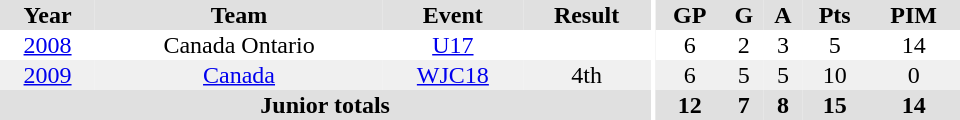<table border="0" cellpadding="1" cellspacing="0" ID="Table3" style="text-align:center; width:40em">
<tr ALIGN="center" bgcolor="#e0e0e0">
<th>Year</th>
<th>Team</th>
<th>Event</th>
<th>Result</th>
<th rowspan="99" bgcolor="#ffffff"></th>
<th>GP</th>
<th>G</th>
<th>A</th>
<th>Pts</th>
<th>PIM</th>
</tr>
<tr>
<td><a href='#'>2008</a></td>
<td>Canada Ontario</td>
<td><a href='#'>U17</a></td>
<td></td>
<td>6</td>
<td>2</td>
<td>3</td>
<td>5</td>
<td>14</td>
</tr>
<tr bgcolor="#f0f0f0">
<td><a href='#'>2009</a></td>
<td><a href='#'>Canada</a></td>
<td><a href='#'>WJC18</a></td>
<td>4th</td>
<td>6</td>
<td>5</td>
<td>5</td>
<td>10</td>
<td>0</td>
</tr>
<tr bgcolor="#e0e0e0">
<th colspan=4>Junior totals</th>
<th>12</th>
<th>7</th>
<th>8</th>
<th>15</th>
<th>14</th>
</tr>
</table>
